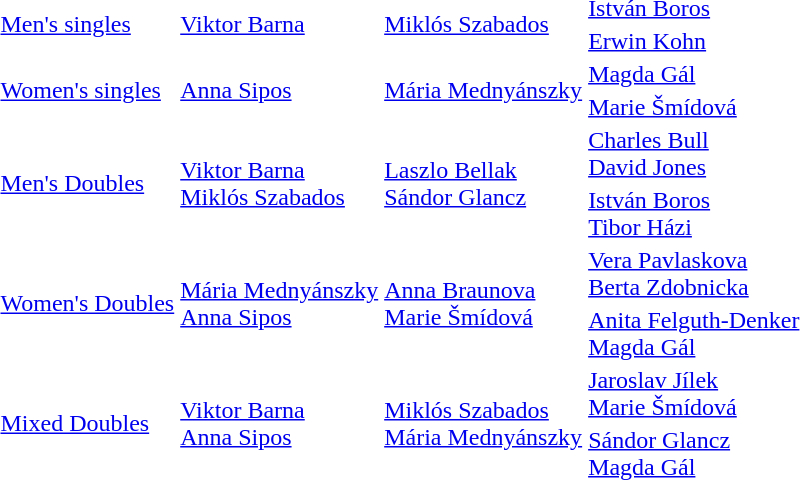<table>
<tr>
<td rowspan=2><a href='#'>Men's singles</a></td>
<td rowspan=2> <a href='#'>Viktor Barna</a></td>
<td rowspan=2> <a href='#'>Miklós Szabados</a></td>
<td> <a href='#'>István Boros</a></td>
</tr>
<tr>
<td> <a href='#'>Erwin Kohn</a></td>
</tr>
<tr>
<td rowspan=2><a href='#'>Women's singles</a></td>
<td rowspan=2> <a href='#'>Anna Sipos</a></td>
<td rowspan=2> <a href='#'>Mária Mednyánszky</a></td>
<td> <a href='#'>Magda Gál</a></td>
</tr>
<tr>
<td> <a href='#'>Marie Šmídová</a></td>
</tr>
<tr>
<td rowspan=2><a href='#'>Men's Doubles</a></td>
<td rowspan=2> <a href='#'>Viktor Barna</a><br> <a href='#'>Miklós Szabados</a></td>
<td rowspan=2> <a href='#'>Laszlo Bellak</a><br> <a href='#'>Sándor Glancz</a></td>
<td> <a href='#'>Charles Bull</a><br> <a href='#'>David Jones</a></td>
</tr>
<tr>
<td> <a href='#'>István Boros</a><br> <a href='#'>Tibor Házi</a></td>
</tr>
<tr>
<td rowspan=2><a href='#'>Women's Doubles</a></td>
<td rowspan=2> <a href='#'>Mária Mednyánszky</a><br> <a href='#'>Anna Sipos</a></td>
<td rowspan=2> <a href='#'>Anna Braunova</a><br> <a href='#'>Marie Šmídová</a></td>
<td> <a href='#'>Vera Pavlaskova</a><br> <a href='#'>Berta Zdobnicka</a></td>
</tr>
<tr>
<td> <a href='#'>Anita Felguth-Denker</a><br> <a href='#'>Magda Gál</a></td>
</tr>
<tr>
<td rowspan=2><a href='#'>Mixed Doubles</a></td>
<td rowspan=2> <a href='#'>Viktor Barna</a><br> <a href='#'>Anna Sipos</a></td>
<td rowspan=2> <a href='#'>Miklós Szabados</a><br> <a href='#'>Mária Mednyánszky</a></td>
<td> <a href='#'>Jaroslav Jílek</a><br> <a href='#'>Marie Šmídová</a></td>
</tr>
<tr>
<td> <a href='#'>Sándor Glancz</a><br> <a href='#'>Magda Gál</a></td>
</tr>
</table>
